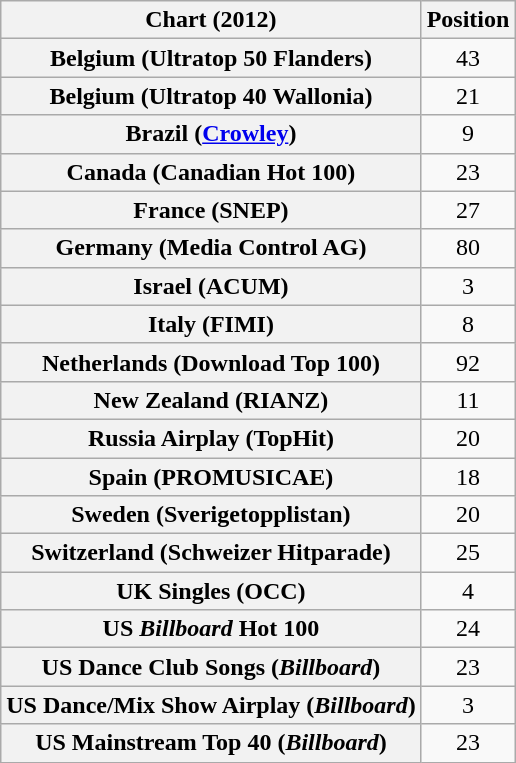<table class="wikitable sortable plainrowheaders">
<tr>
<th scope="col">Chart (2012)</th>
<th scope="col">Position</th>
</tr>
<tr>
<th scope="row">Belgium (Ultratop 50 Flanders)</th>
<td style="text-align:center;">43</td>
</tr>
<tr>
<th scope="row">Belgium (Ultratop 40 Wallonia)</th>
<td style="text-align:center;">21</td>
</tr>
<tr>
<th scope="row">Brazil (<a href='#'>Crowley</a>)</th>
<td style="text-align:center;">9</td>
</tr>
<tr>
<th scope="row">Canada (Canadian Hot 100)</th>
<td style="text-align:center;">23</td>
</tr>
<tr>
<th scope="row">France (SNEP)</th>
<td style="text-align:center;">27</td>
</tr>
<tr>
<th scope="row">Germany (Media Control AG)</th>
<td style="text-align:center;">80</td>
</tr>
<tr>
<th scope="row">Israel (ACUM)</th>
<td style="text-align:center;">3</td>
</tr>
<tr>
<th scope="row">Italy (FIMI)</th>
<td style="text-align:center;">8</td>
</tr>
<tr>
<th scope="row">Netherlands (Download Top 100)</th>
<td align="center">92</td>
</tr>
<tr>
<th scope="row">New Zealand (RIANZ)</th>
<td style="text-align:center;">11</td>
</tr>
<tr>
<th scope="row">Russia Airplay (TopHit)</th>
<td style="text-align:center;">20</td>
</tr>
<tr>
<th scope="row">Spain (PROMUSICAE)</th>
<td style="text-align:center;">18</td>
</tr>
<tr>
<th scope="row">Sweden (Sverigetopplistan)</th>
<td style="text-align:center;">20</td>
</tr>
<tr>
<th scope="row">Switzerland (Schweizer Hitparade)</th>
<td style="text-align:center;">25</td>
</tr>
<tr>
<th scope="row">UK Singles (OCC)</th>
<td style="text-align:center;">4</td>
</tr>
<tr>
<th scope="row">US <em>Billboard</em> Hot 100</th>
<td style="text-align:center;">24</td>
</tr>
<tr>
<th scope="row">US Dance Club Songs (<em>Billboard</em>)</th>
<td style="text-align:center;">23</td>
</tr>
<tr>
<th scope="row">US Dance/Mix Show Airplay (<em>Billboard</em>)</th>
<td style="text-align:center;">3</td>
</tr>
<tr>
<th scope="row">US Mainstream Top 40 (<em>Billboard</em>)</th>
<td style="text-align:center;">23</td>
</tr>
</table>
